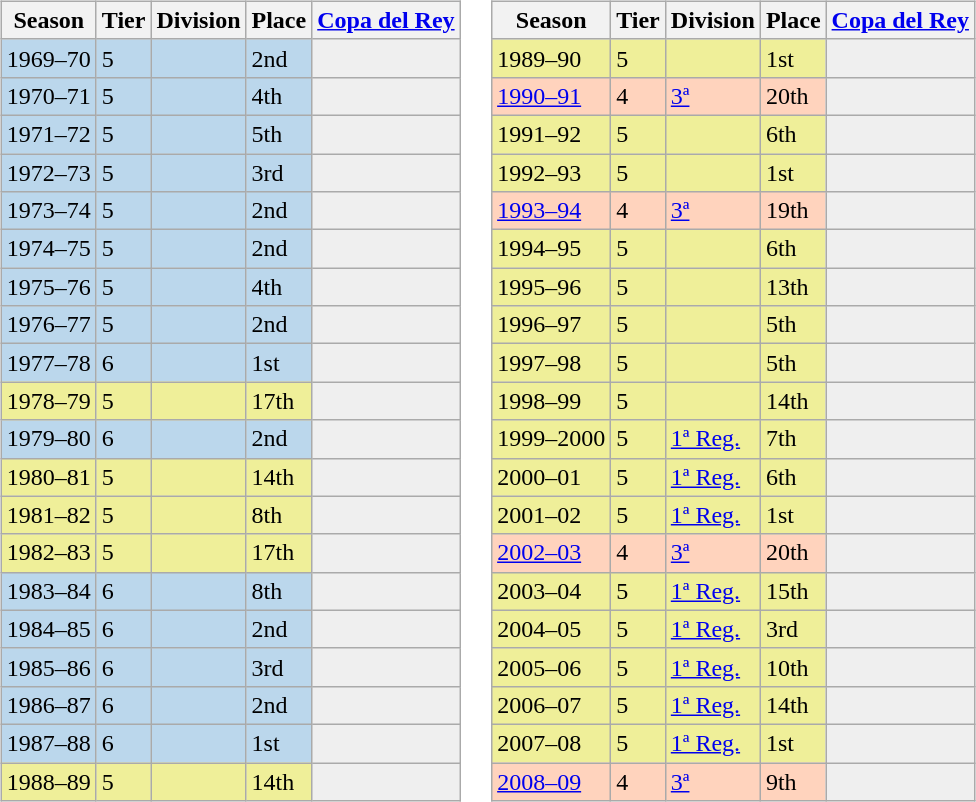<table>
<tr>
<td valign="top" width=0%><br><table class="wikitable">
<tr style="background:#f0f6fa;">
<th>Season</th>
<th>Tier</th>
<th>Division</th>
<th>Place</th>
<th><a href='#'>Copa del Rey</a></th>
</tr>
<tr>
<td style="background:#BBD7EC;">1969–70</td>
<td style="background:#BBD7EC;">5</td>
<td style="background:#BBD7EC;"></td>
<td style="background:#BBD7EC;">2nd</td>
<th style="background:#efefef;"></th>
</tr>
<tr>
<td style="background:#BBD7EC;">1970–71</td>
<td style="background:#BBD7EC;">5</td>
<td style="background:#BBD7EC;"></td>
<td style="background:#BBD7EC;">4th</td>
<th style="background:#efefef;"></th>
</tr>
<tr>
<td style="background:#BBD7EC;">1971–72</td>
<td style="background:#BBD7EC;">5</td>
<td style="background:#BBD7EC;"></td>
<td style="background:#BBD7EC;">5th</td>
<th style="background:#efefef;"></th>
</tr>
<tr>
<td style="background:#BBD7EC;">1972–73</td>
<td style="background:#BBD7EC;">5</td>
<td style="background:#BBD7EC;"></td>
<td style="background:#BBD7EC;">3rd</td>
<th style="background:#efefef;"></th>
</tr>
<tr>
<td style="background:#BBD7EC;">1973–74</td>
<td style="background:#BBD7EC;">5</td>
<td style="background:#BBD7EC;"></td>
<td style="background:#BBD7EC;">2nd</td>
<th style="background:#efefef;"></th>
</tr>
<tr>
<td style="background:#BBD7EC;">1974–75</td>
<td style="background:#BBD7EC;">5</td>
<td style="background:#BBD7EC;"></td>
<td style="background:#BBD7EC;">2nd</td>
<th style="background:#efefef;"></th>
</tr>
<tr>
<td style="background:#BBD7EC;">1975–76</td>
<td style="background:#BBD7EC;">5</td>
<td style="background:#BBD7EC;"></td>
<td style="background:#BBD7EC;">4th</td>
<th style="background:#efefef;"></th>
</tr>
<tr>
<td style="background:#BBD7EC;">1976–77</td>
<td style="background:#BBD7EC;">5</td>
<td style="background:#BBD7EC;"></td>
<td style="background:#BBD7EC;">2nd</td>
<th style="background:#efefef;"></th>
</tr>
<tr>
<td style="background:#BBD7EC;">1977–78</td>
<td style="background:#BBD7EC;">6</td>
<td style="background:#BBD7EC;"></td>
<td style="background:#BBD7EC;">1st</td>
<th style="background:#efefef;"></th>
</tr>
<tr>
<td style="background:#EFEF99;">1978–79</td>
<td style="background:#EFEF99;">5</td>
<td style="background:#EFEF99;"></td>
<td style="background:#EFEF99;">17th</td>
<th style="background:#efefef;"></th>
</tr>
<tr>
<td style="background:#BBD7EC;">1979–80</td>
<td style="background:#BBD7EC;">6</td>
<td style="background:#BBD7EC;"></td>
<td style="background:#BBD7EC;">2nd</td>
<th style="background:#efefef;"></th>
</tr>
<tr>
<td style="background:#EFEF99;">1980–81</td>
<td style="background:#EFEF99;">5</td>
<td style="background:#EFEF99;"></td>
<td style="background:#EFEF99;">14th</td>
<th style="background:#efefef;"></th>
</tr>
<tr>
<td style="background:#EFEF99;">1981–82</td>
<td style="background:#EFEF99;">5</td>
<td style="background:#EFEF99;"></td>
<td style="background:#EFEF99;">8th</td>
<th style="background:#efefef;"></th>
</tr>
<tr>
<td style="background:#EFEF99;">1982–83</td>
<td style="background:#EFEF99;">5</td>
<td style="background:#EFEF99;"></td>
<td style="background:#EFEF99;">17th</td>
<th style="background:#efefef;"></th>
</tr>
<tr>
<td style="background:#BBD7EC;">1983–84</td>
<td style="background:#BBD7EC;">6</td>
<td style="background:#BBD7EC;"></td>
<td style="background:#BBD7EC;">8th</td>
<th style="background:#efefef;"></th>
</tr>
<tr>
<td style="background:#BBD7EC;">1984–85</td>
<td style="background:#BBD7EC;">6</td>
<td style="background:#BBD7EC;"></td>
<td style="background:#BBD7EC;">2nd</td>
<th style="background:#efefef;"></th>
</tr>
<tr>
<td style="background:#BBD7EC;">1985–86</td>
<td style="background:#BBD7EC;">6</td>
<td style="background:#BBD7EC;"></td>
<td style="background:#BBD7EC;">3rd</td>
<th style="background:#efefef;"></th>
</tr>
<tr>
<td style="background:#BBD7EC;">1986–87</td>
<td style="background:#BBD7EC;">6</td>
<td style="background:#BBD7EC;"></td>
<td style="background:#BBD7EC;">2nd</td>
<th style="background:#efefef;"></th>
</tr>
<tr>
<td style="background:#BBD7EC;">1987–88</td>
<td style="background:#BBD7EC;">6</td>
<td style="background:#BBD7EC;"></td>
<td style="background:#BBD7EC;">1st</td>
<th style="background:#efefef;"></th>
</tr>
<tr>
<td style="background:#EFEF99;">1988–89</td>
<td style="background:#EFEF99;">5</td>
<td style="background:#EFEF99;"></td>
<td style="background:#EFEF99;">14th</td>
<th style="background:#efefef;"></th>
</tr>
</table>
</td>
<td valign="top" width=0%><br><table class="wikitable">
<tr style="background:#f0f6fa;">
<th>Season</th>
<th>Tier</th>
<th>Division</th>
<th>Place</th>
<th><a href='#'>Copa del Rey</a></th>
</tr>
<tr>
<td style="background:#EFEF99;">1989–90</td>
<td style="background:#EFEF99;">5</td>
<td style="background:#EFEF99;"></td>
<td style="background:#EFEF99;">1st</td>
<th style="background:#efefef;"></th>
</tr>
<tr>
<td style="background:#FFD3BD;"><a href='#'>1990–91</a></td>
<td style="background:#FFD3BD;">4</td>
<td style="background:#FFD3BD;"><a href='#'>3ª</a></td>
<td style="background:#FFD3BD;">20th</td>
<td style="background:#efefef;"></td>
</tr>
<tr>
<td style="background:#EFEF99;">1991–92</td>
<td style="background:#EFEF99;">5</td>
<td style="background:#EFEF99;"></td>
<td style="background:#EFEF99;">6th</td>
<th style="background:#efefef;"></th>
</tr>
<tr>
<td style="background:#EFEF99;">1992–93</td>
<td style="background:#EFEF99;">5</td>
<td style="background:#EFEF99;"></td>
<td style="background:#EFEF99;">1st</td>
<th style="background:#efefef;"></th>
</tr>
<tr>
<td style="background:#FFD3BD;"><a href='#'>1993–94</a></td>
<td style="background:#FFD3BD;">4</td>
<td style="background:#FFD3BD;"><a href='#'>3ª</a></td>
<td style="background:#FFD3BD;">19th</td>
<td style="background:#efefef;"></td>
</tr>
<tr>
<td style="background:#EFEF99;">1994–95</td>
<td style="background:#EFEF99;">5</td>
<td style="background:#EFEF99;"></td>
<td style="background:#EFEF99;">6th</td>
<th style="background:#efefef;"></th>
</tr>
<tr>
<td style="background:#EFEF99;">1995–96</td>
<td style="background:#EFEF99;">5</td>
<td style="background:#EFEF99;"></td>
<td style="background:#EFEF99;">13th</td>
<th style="background:#efefef;"></th>
</tr>
<tr>
<td style="background:#EFEF99;">1996–97</td>
<td style="background:#EFEF99;">5</td>
<td style="background:#EFEF99;"></td>
<td style="background:#EFEF99;">5th</td>
<th style="background:#efefef;"></th>
</tr>
<tr>
<td style="background:#EFEF99;">1997–98</td>
<td style="background:#EFEF99;">5</td>
<td style="background:#EFEF99;"></td>
<td style="background:#EFEF99;">5th</td>
<th style="background:#efefef;"></th>
</tr>
<tr>
<td style="background:#EFEF99;">1998–99</td>
<td style="background:#EFEF99;">5</td>
<td style="background:#EFEF99;"></td>
<td style="background:#EFEF99;">14th</td>
<th style="background:#efefef;"></th>
</tr>
<tr>
<td style="background:#EFEF99;">1999–2000</td>
<td style="background:#EFEF99;">5</td>
<td style="background:#EFEF99;"><a href='#'>1ª Reg.</a></td>
<td style="background:#EFEF99;">7th</td>
<th style="background:#efefef;"></th>
</tr>
<tr>
<td style="background:#EFEF99;">2000–01</td>
<td style="background:#EFEF99;">5</td>
<td style="background:#EFEF99;"><a href='#'>1ª Reg.</a></td>
<td style="background:#EFEF99;">6th</td>
<th style="background:#efefef;"></th>
</tr>
<tr>
<td style="background:#EFEF99;">2001–02</td>
<td style="background:#EFEF99;">5</td>
<td style="background:#EFEF99;"><a href='#'>1ª Reg.</a></td>
<td style="background:#EFEF99;">1st</td>
<th style="background:#efefef;"></th>
</tr>
<tr>
<td style="background:#FFD3BD;"><a href='#'>2002–03</a></td>
<td style="background:#FFD3BD;">4</td>
<td style="background:#FFD3BD;"><a href='#'>3ª</a></td>
<td style="background:#FFD3BD;">20th</td>
<th style="background:#efefef;"></th>
</tr>
<tr>
<td style="background:#EFEF99;">2003–04</td>
<td style="background:#EFEF99;">5</td>
<td style="background:#EFEF99;"><a href='#'>1ª Reg.</a></td>
<td style="background:#EFEF99;">15th</td>
<th style="background:#efefef;"></th>
</tr>
<tr>
<td style="background:#EFEF99;">2004–05</td>
<td style="background:#EFEF99;">5</td>
<td style="background:#EFEF99;"><a href='#'>1ª Reg.</a></td>
<td style="background:#EFEF99;">3rd</td>
<th style="background:#efefef;"></th>
</tr>
<tr>
<td style="background:#EFEF99;">2005–06</td>
<td style="background:#EFEF99;">5</td>
<td style="background:#EFEF99;"><a href='#'>1ª Reg.</a></td>
<td style="background:#EFEF99;">10th</td>
<th style="background:#efefef;"></th>
</tr>
<tr>
<td style="background:#EFEF99;">2006–07</td>
<td style="background:#EFEF99;">5</td>
<td style="background:#EFEF99;"><a href='#'>1ª Reg.</a></td>
<td style="background:#EFEF99;">14th</td>
<th style="background:#efefef;"></th>
</tr>
<tr>
<td style="background:#EFEF99;">2007–08</td>
<td style="background:#EFEF99;">5</td>
<td style="background:#EFEF99;"><a href='#'>1ª Reg.</a></td>
<td style="background:#EFEF99;">1st</td>
<th style="background:#efefef;"></th>
</tr>
<tr>
<td style="background:#FFD3BD;"><a href='#'>2008–09</a></td>
<td style="background:#FFD3BD;">4</td>
<td style="background:#FFD3BD;"><a href='#'>3ª</a></td>
<td style="background:#FFD3BD;">9th</td>
<td style="background:#efefef;"></td>
</tr>
</table>
</td>
</tr>
</table>
